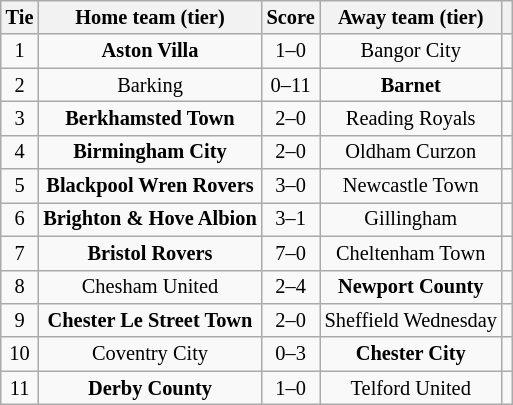<table class="wikitable" style="text-align:center; font-size:85%">
<tr>
<th>Tie</th>
<th>Home team (tier)</th>
<th>Score</th>
<th>Away team (tier)</th>
<th></th>
</tr>
<tr>
<td align="center">1</td>
<td><strong>Aston Villa</strong></td>
<td align="center">1–0</td>
<td>Bangor City</td>
<td></td>
</tr>
<tr>
<td align="center">2</td>
<td>Barking</td>
<td align="center">0–11</td>
<td><strong>Barnet</strong></td>
<td></td>
</tr>
<tr>
<td align="center">3</td>
<td><strong>Berkhamsted Town</strong></td>
<td align="center">2–0</td>
<td>Reading Royals</td>
<td></td>
</tr>
<tr>
<td align="center">4</td>
<td><strong>Birmingham City</strong></td>
<td align="center">2–0</td>
<td>Oldham Curzon</td>
<td></td>
</tr>
<tr>
<td align="center">5</td>
<td><strong>Blackpool Wren Rovers</strong></td>
<td align="center">3–0</td>
<td>Newcastle Town</td>
<td></td>
</tr>
<tr>
<td align="center">6</td>
<td><strong>Brighton & Hove Albion</strong></td>
<td align="center">3–1</td>
<td>Gillingham</td>
<td></td>
</tr>
<tr>
<td align="center">7</td>
<td><strong>Bristol Rovers</strong></td>
<td align="center">7–0</td>
<td>Cheltenham Town</td>
<td></td>
</tr>
<tr>
<td align="center">8</td>
<td>Chesham United</td>
<td align="center">2–4</td>
<td><strong>Newport County</strong></td>
<td></td>
</tr>
<tr>
<td align="center">9</td>
<td><strong>Chester Le Street Town</strong></td>
<td align="center">2–0</td>
<td>Sheffield Wednesday</td>
<td></td>
</tr>
<tr>
<td align="center">10</td>
<td>Coventry City</td>
<td align="center">0–3</td>
<td><strong>Chester City</strong></td>
<td></td>
</tr>
<tr>
<td align="center">11</td>
<td><strong>Derby County</strong></td>
<td align="center">1–0</td>
<td>Telford United</td>
<td></td>
</tr>
</table>
